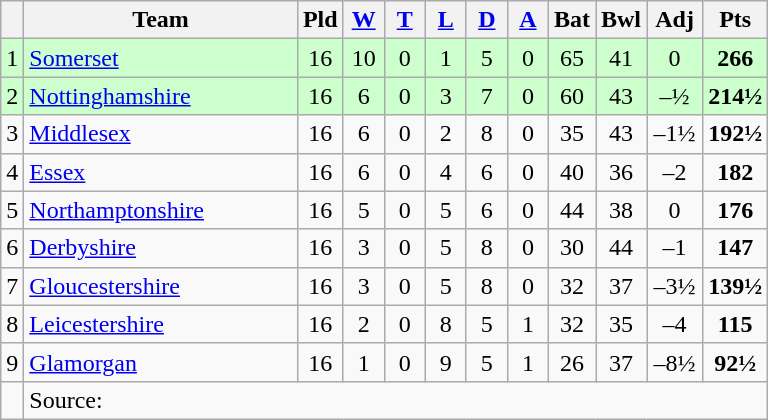<table class="wikitable" style="text-align:center;">
<tr>
<th></th>
<th width="175">Team</th>
<th width=20 abbr="Played">Pld</th>
<th width=20 abbr="Won"><a href='#'>W</a></th>
<th width=20 abbr="Tied"><a href='#'>T</a></th>
<th width=20 abbr="Lost"><a href='#'>L</a></th>
<th width=20 abbr="Drawn"><a href='#'>D</a></th>
<th width=20 abbr="Abandoned"><a href='#'>A</a></th>
<th width=20 abbr="Batting Bonus Points">Bat</th>
<th width=20 abbr="Bowling Bonus Points">Bwl</th>
<th width=30 abbr="Adjustments">Adj</th>
<th width=20 abbr="Points">Pts</th>
</tr>
<tr style="background:#ccffcc;">
<td>1</td>
<td style="text-align:left;"><a href='#'>Somerset</a></td>
<td>16</td>
<td>10</td>
<td>0</td>
<td>1</td>
<td>5</td>
<td>0</td>
<td>65</td>
<td>41</td>
<td>0</td>
<td><strong>266</strong></td>
</tr>
<tr style="background:#ccffcc;">
<td>2</td>
<td style="text-align:left;"><a href='#'>Nottinghamshire</a></td>
<td>16</td>
<td>6</td>
<td>0</td>
<td>3</td>
<td>7</td>
<td>0</td>
<td>60</td>
<td>43</td>
<td>–½</td>
<td><strong>214½</strong></td>
</tr>
<tr style="background:#f9f9f9;">
<td>3</td>
<td style="text-align:left;"><a href='#'>Middlesex</a></td>
<td>16</td>
<td>6</td>
<td>0</td>
<td>2</td>
<td>8</td>
<td>0</td>
<td>35</td>
<td>43</td>
<td>–1½</td>
<td><strong>192½</strong></td>
</tr>
<tr style="background:#f9f9f9;">
<td>4</td>
<td style="text-align:left;"><a href='#'>Essex</a></td>
<td>16</td>
<td>6</td>
<td>0</td>
<td>4</td>
<td>6</td>
<td>0</td>
<td>40</td>
<td>36</td>
<td>–2</td>
<td><strong>182</strong></td>
</tr>
<tr style="background:#f9f9f9;">
<td>5</td>
<td style="text-align:left;"><a href='#'>Northamptonshire</a></td>
<td>16</td>
<td>5</td>
<td>0</td>
<td>5</td>
<td>6</td>
<td>0</td>
<td>44</td>
<td>38</td>
<td>0</td>
<td><strong>176</strong></td>
</tr>
<tr style="background:#f9f9f9;">
<td>6</td>
<td style="text-align:left;"><a href='#'>Derbyshire</a></td>
<td>16</td>
<td>3</td>
<td>0</td>
<td>5</td>
<td>8</td>
<td>0</td>
<td>30</td>
<td>44</td>
<td>–1</td>
<td><strong>147</strong></td>
</tr>
<tr style="background:#f9f9f9;">
<td>7</td>
<td style="text-align:left;"><a href='#'>Gloucestershire</a></td>
<td>16</td>
<td>3</td>
<td>0</td>
<td>5</td>
<td>8</td>
<td>0</td>
<td>32</td>
<td>37</td>
<td>–3½</td>
<td><strong>139½</strong></td>
</tr>
<tr style="background:#f9f9f9;">
<td>8</td>
<td style="text-align:left;"><a href='#'>Leicestershire</a></td>
<td>16</td>
<td>2</td>
<td>0</td>
<td>8</td>
<td>5</td>
<td>1</td>
<td>32</td>
<td>35</td>
<td>–4</td>
<td><strong>115</strong></td>
</tr>
<tr style="background:#f9f9f9;">
<td>9</td>
<td style="text-align:left;"><a href='#'>Glamorgan</a></td>
<td>16</td>
<td>1</td>
<td>0</td>
<td>9</td>
<td>5</td>
<td>1</td>
<td>26</td>
<td>37</td>
<td>–8½</td>
<td><strong>92½</strong></td>
</tr>
<tr>
<td></td>
<td colspan="11" align="left">Source:</td>
</tr>
</table>
